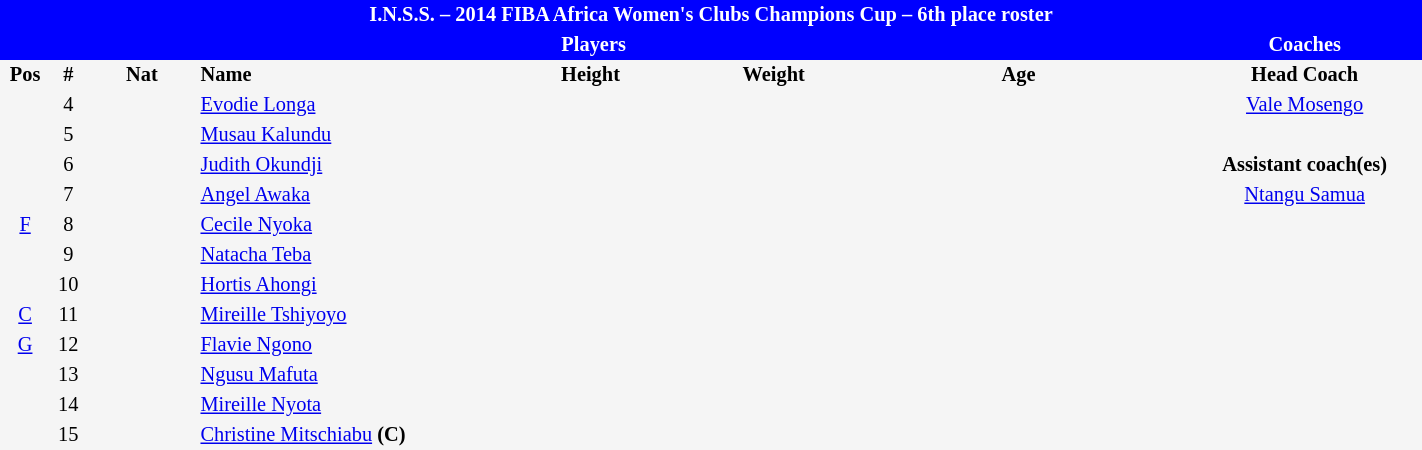<table border=0 cellpadding=2 cellspacing=0  |- bgcolor=#f5f5f5 style="text-align:center; font-size:85%;" width=75%>
<tr>
<td colspan="8" style="background: blue; color: white"><strong>I.N.S.S. – 2014 FIBA Africa Women's Clubs Champions Cup – 6th place roster</strong></td>
</tr>
<tr>
<td colspan="7" style="background: blue; color: white"><strong>Players</strong></td>
<td style="background: blue; color: white"><strong>Coaches</strong></td>
</tr>
<tr style="background=#f5f5f5; color: black">
<th width=5px>Pos</th>
<th width=5px>#</th>
<th width=50px>Nat</th>
<th width=135px align=left>Name</th>
<th width=100px>Height</th>
<th width=70px>Weight</th>
<th width=160px>Age</th>
<th width=110px>Head Coach</th>
</tr>
<tr>
<td></td>
<td>4</td>
<td></td>
<td align=left><a href='#'>Evodie Longa</a></td>
<td></td>
<td></td>
<td><span></span></td>
<td> <a href='#'>Vale Mosengo</a></td>
</tr>
<tr>
<td></td>
<td>5</td>
<td></td>
<td align=left><a href='#'>Musau Kalundu</a></td>
<td></td>
<td></td>
<td><span></span></td>
</tr>
<tr>
<td></td>
<td>6</td>
<td></td>
<td align=left><a href='#'>Judith Okundji</a></td>
<td></td>
<td></td>
<td><span></span></td>
<td><strong>Assistant coach(es)</strong></td>
</tr>
<tr>
<td></td>
<td>7</td>
<td></td>
<td align=left><a href='#'>Angel Awaka</a></td>
<td></td>
<td></td>
<td><span></span></td>
<td> <a href='#'>Ntangu Samua</a></td>
</tr>
<tr>
<td><a href='#'>F</a></td>
<td>8</td>
<td></td>
<td align=left><a href='#'>Cecile Nyoka</a></td>
<td><span></span></td>
<td></td>
<td><span></span></td>
</tr>
<tr>
<td></td>
<td>9</td>
<td></td>
<td align=left><a href='#'>Natacha Teba</a></td>
<td></td>
<td></td>
<td><span></span></td>
</tr>
<tr>
<td></td>
<td>10</td>
<td></td>
<td align=left><a href='#'>Hortis Ahongi</a></td>
<td></td>
<td></td>
<td><span></span></td>
</tr>
<tr>
<td><a href='#'>C</a></td>
<td>11</td>
<td></td>
<td align=left><a href='#'>Mireille Tshiyoyo</a></td>
<td><span></span></td>
<td></td>
<td><span></span></td>
</tr>
<tr>
<td><a href='#'>G</a></td>
<td>12</td>
<td></td>
<td align=left><a href='#'>Flavie Ngono</a></td>
<td><span></span></td>
<td></td>
<td><span></span></td>
</tr>
<tr>
<td></td>
<td>13</td>
<td></td>
<td align=left><a href='#'>Ngusu Mafuta</a></td>
<td></td>
<td></td>
<td><span></span></td>
</tr>
<tr>
<td></td>
<td>14</td>
<td></td>
<td align=left><a href='#'>Mireille Nyota</a></td>
<td></td>
<td></td>
<td><span></span></td>
</tr>
<tr>
<td></td>
<td>15</td>
<td></td>
<td align=left><a href='#'>Christine Mitschiabu</a> <strong>(C)</strong></td>
<td></td>
<td></td>
<td><span></span></td>
</tr>
</table>
